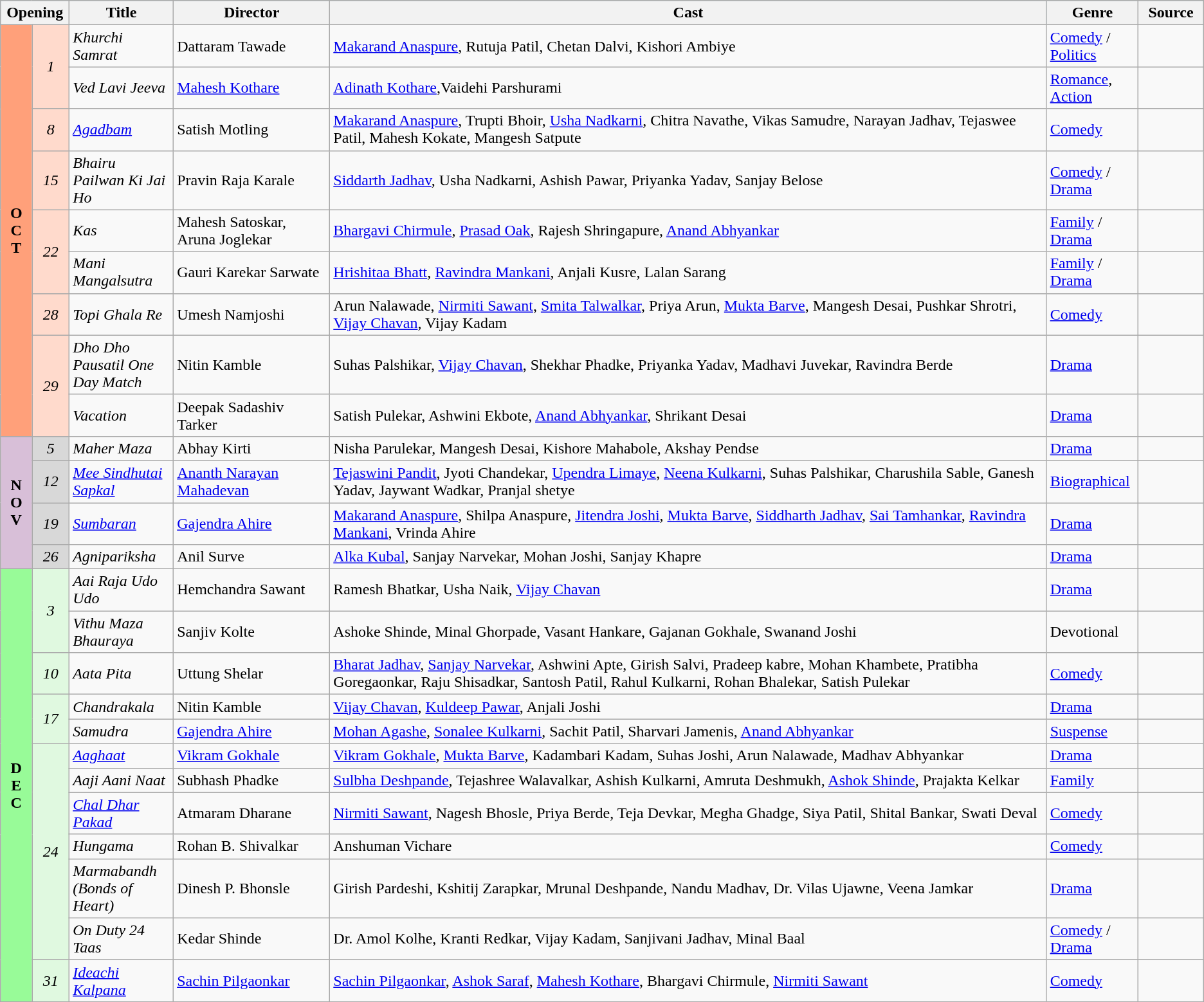<table class="wikitable sortable">
<tr style="background:#b0e0e6; text-align:center;">
<th colspan="2" style="width:5%; colspan=" 2">Opening</th>
<th style="width:8%;"><strong>Title</strong></th>
<th style="width:12%;"><strong>Director</strong></th>
<th style="width:55%;"><strong>Cast</strong></th>
<th style="width:5%;"><strong>Genre</strong></th>
<th style="width:5%;"><strong>Source</strong></th>
</tr>
<tr>
<td rowspan="9" style="text-align:center; background:#ffa07a;"><strong>O<br>C<br>T</strong></td>
<td rowspan="2" style="text-align:center; background:#ffdacc;"><em>1</em></td>
<td><em>Khurchi Samrat</em></td>
<td>Dattaram Tawade</td>
<td><a href='#'>Makarand Anaspure</a>, Rutuja Patil, Chetan Dalvi, Kishori Ambiye</td>
<td><a href='#'>Comedy</a> / <a href='#'>Politics</a></td>
<td></td>
</tr>
<tr>
<td><em>Ved Lavi Jeeva</em></td>
<td><a href='#'>Mahesh Kothare</a></td>
<td><a href='#'>Adinath Kothare</a>,Vaidehi Parshurami</td>
<td><a href='#'>Romance</a>, <a href='#'>Action</a></td>
<td></td>
</tr>
<tr>
<td rowspan="1" style="text-align:center; background:#ffdacc;"><em>8</em></td>
<td><em><a href='#'>Agadbam</a></em></td>
<td>Satish Motling</td>
<td><a href='#'>Makarand Anaspure</a>, Trupti Bhoir, <a href='#'>Usha Nadkarni</a>, Chitra Navathe, Vikas Samudre, Narayan Jadhav, Tejaswee Patil, Mahesh Kokate, Mangesh Satpute</td>
<td><a href='#'>Comedy</a></td>
<td></td>
</tr>
<tr>
<td rowspan="1" style="text-align:center; background:#ffdacc;"><em>15</em></td>
<td><em>Bhairu Pailwan Ki Jai Ho</em></td>
<td>Pravin Raja Karale</td>
<td><a href='#'>Siddarth Jadhav</a>, Usha Nadkarni, Ashish Pawar, Priyanka Yadav, Sanjay Belose</td>
<td><a href='#'>Comedy</a> / <a href='#'>Drama</a></td>
<td></td>
</tr>
<tr>
<td rowspan="2" style="text-align:center; background:#ffdacc;"><em>22</em></td>
<td><em>Kas</em></td>
<td>Mahesh Satoskar, Aruna Joglekar</td>
<td><a href='#'>Bhargavi Chirmule</a>, <a href='#'>Prasad Oak</a>, Rajesh Shringapure, <a href='#'>Anand Abhyankar</a></td>
<td><a href='#'>Family</a> / <a href='#'>Drama</a></td>
<td></td>
</tr>
<tr>
<td><em>Mani Mangalsutra</em></td>
<td>Gauri Karekar Sarwate</td>
<td><a href='#'>Hrishitaa Bhatt</a>, <a href='#'>Ravindra Mankani</a>, Anjali Kusre, Lalan Sarang</td>
<td><a href='#'>Family</a> / <a href='#'>Drama</a></td>
<td></td>
</tr>
<tr>
<td rowspan="1" style="text-align:center; background:#ffdacc;"><em>28</em></td>
<td><em>Topi Ghala Re</em></td>
<td>Umesh Namjoshi</td>
<td>Arun Nalawade, <a href='#'>Nirmiti Sawant</a>, <a href='#'>Smita Talwalkar</a>, Priya Arun, <a href='#'>Mukta Barve</a>, Mangesh Desai, Pushkar Shrotri, <a href='#'>Vijay Chavan</a>, Vijay Kadam</td>
<td><a href='#'>Comedy</a></td>
<td></td>
</tr>
<tr>
<td rowspan="2" style="text-align:center; background:#ffdacc;"><em>29</em></td>
<td><em>Dho Dho Pausatil One Day Match</em></td>
<td>Nitin Kamble</td>
<td>Suhas Palshikar, <a href='#'>Vijay Chavan</a>, Shekhar Phadke, Priyanka Yadav, Madhavi Juvekar, Ravindra Berde</td>
<td><a href='#'>Drama</a></td>
<td></td>
</tr>
<tr>
<td><em>Vacation</em></td>
<td>Deepak Sadashiv Tarker</td>
<td>Satish Pulekar, Ashwini Ekbote, <a href='#'>Anand Abhyankar</a>, Shrikant Desai</td>
<td><a href='#'>Drama</a></td>
<td></td>
</tr>
<tr>
<td rowspan="4" style="text-align:center; background:thistle;"><strong>N<br>O<br>V</strong></td>
<td rowspan="1" style="text-align:center; background:#d8d8d8;"><em>5</em></td>
<td><em>Maher Maza</em></td>
<td>Abhay Kirti</td>
<td>Nisha Parulekar, Mangesh Desai, Kishore Mahabole, Akshay Pendse</td>
<td><a href='#'>Drama</a></td>
<td></td>
</tr>
<tr>
<td rowspan="1" style="text-align:center; background:#d8d8d8;"><em>12</em></td>
<td><em><a href='#'>Mee Sindhutai Sapkal</a></em></td>
<td><a href='#'>Ananth Narayan Mahadevan</a></td>
<td><a href='#'>Tejaswini Pandit</a>, Jyoti Chandekar, <a href='#'>Upendra Limaye</a>, <a href='#'>Neena Kulkarni</a>, Suhas Palshikar, Charushila Sable, Ganesh Yadav, Jaywant Wadkar, Pranjal shetye</td>
<td><a href='#'>Biographical</a></td>
<td></td>
</tr>
<tr>
<td rowspan="1" style="text-align:center; background:#d8d8d8;"><em>19</em></td>
<td><em><a href='#'>Sumbaran</a></em></td>
<td><a href='#'>Gajendra Ahire</a></td>
<td><a href='#'>Makarand Anaspure</a>, Shilpa Anaspure, <a href='#'>Jitendra Joshi</a>, <a href='#'>Mukta Barve</a>, <a href='#'>Siddharth Jadhav</a>, <a href='#'>Sai Tamhankar</a>, <a href='#'>Ravindra Mankani</a>, Vrinda Ahire</td>
<td><a href='#'>Drama</a></td>
<td></td>
</tr>
<tr>
<td rowspan="1" style="text-align:center; background:#d8d8d8;"><em>26</em></td>
<td><em>Agnipariksha</em></td>
<td>Anil Surve</td>
<td><a href='#'>Alka Kubal</a>, Sanjay Narvekar, Mohan Joshi, Sanjay Khapre</td>
<td><a href='#'>Drama</a></td>
<td></td>
</tr>
<tr>
<td rowspan="12" style="text-align:center; background:#98fb98;"><strong>D<br>E<br>C</strong></td>
<td rowspan="2" style="text-align:center; background:#e0f9e0;"><em>3</em></td>
<td><em>Aai Raja Udo Udo</em></td>
<td>Hemchandra Sawant</td>
<td>Ramesh Bhatkar, Usha Naik, <a href='#'>Vijay Chavan</a></td>
<td><a href='#'>Drama</a></td>
<td></td>
</tr>
<tr>
<td><em>Vithu Maza Bhauraya</em></td>
<td>Sanjiv Kolte</td>
<td>Ashoke Shinde, Minal Ghorpade, Vasant Hankare, Gajanan Gokhale, Swanand Joshi</td>
<td>Devotional</td>
<td></td>
</tr>
<tr>
<td rowspan="1" style="text-align:center; background:#e0f9e0;"><em>10</em></td>
<td><em>Aata Pita</em></td>
<td>Uttung Shelar</td>
<td><a href='#'>Bharat Jadhav</a>, <a href='#'>Sanjay Narvekar</a>, Ashwini Apte, Girish Salvi, Pradeep kabre, Mohan Khambete, Pratibha Goregaonkar, Raju Shisadkar, Santosh Patil, Rahul Kulkarni, Rohan Bhalekar, Satish Pulekar</td>
<td><a href='#'>Comedy</a></td>
<td></td>
</tr>
<tr>
<td rowspan="2" style="text-align:center; background:#e0f9e0;"><em>17</em></td>
<td><em>Chandrakala</em></td>
<td>Nitin Kamble</td>
<td><a href='#'>Vijay Chavan</a>, <a href='#'>Kuldeep Pawar</a>, Anjali Joshi</td>
<td><a href='#'>Drama</a></td>
<td></td>
</tr>
<tr>
<td><em>Samudra</em></td>
<td><a href='#'>Gajendra Ahire</a></td>
<td><a href='#'>Mohan Agashe</a>, <a href='#'>Sonalee Kulkarni</a>, Sachit Patil, Sharvari Jamenis, <a href='#'>Anand Abhyankar</a></td>
<td><a href='#'>Suspense</a></td>
<td></td>
</tr>
<tr>
<td rowspan="6" style="text-align:center; background:#e0f9e0;"><em>24</em></td>
<td><em><a href='#'>Aaghaat</a></em></td>
<td><a href='#'>Vikram Gokhale</a></td>
<td><a href='#'>Vikram Gokhale</a>, <a href='#'>Mukta Barve</a>, Kadambari Kadam, Suhas Joshi, Arun Nalawade, Madhav Abhyankar</td>
<td><a href='#'>Drama</a></td>
<td></td>
</tr>
<tr>
<td><em>Aaji Aani Naat</em></td>
<td>Subhash Phadke</td>
<td><a href='#'>Sulbha Deshpande</a>, Tejashree Walavalkar, Ashish Kulkarni, Amruta Deshmukh, <a href='#'>Ashok Shinde</a>, Prajakta Kelkar</td>
<td><a href='#'>Family</a></td>
<td></td>
</tr>
<tr>
<td><em><a href='#'>Chal Dhar Pakad</a></em></td>
<td>Atmaram Dharane</td>
<td><a href='#'>Nirmiti Sawant</a>, Nagesh Bhosle, Priya Berde, Teja Devkar, Megha Ghadge, Siya Patil, Shital Bankar, Swati Deval</td>
<td><a href='#'>Comedy</a></td>
<td></td>
</tr>
<tr>
<td><em>Hungama</em></td>
<td>Rohan B. Shivalkar</td>
<td>Anshuman Vichare</td>
<td><a href='#'>Comedy</a></td>
<td></td>
</tr>
<tr>
<td><em>Marmabandh (Bonds of Heart)</em></td>
<td>Dinesh P. Bhonsle</td>
<td>Girish Pardeshi, Kshitij Zarapkar, Mrunal Deshpande, Nandu Madhav, Dr. Vilas Ujawne, Veena Jamkar</td>
<td><a href='#'>Drama</a></td>
<td></td>
</tr>
<tr>
<td><em>On Duty 24 Taas</em></td>
<td>Kedar Shinde</td>
<td>Dr. Amol Kolhe, Kranti Redkar, Vijay Kadam, Sanjivani Jadhav, Minal Baal</td>
<td><a href='#'>Comedy</a> / <a href='#'>Drama</a></td>
<td></td>
</tr>
<tr>
<td rowspan="1" style="text-align:center; background:#e0f9e0;"><em>31</em></td>
<td><em><a href='#'>Ideachi Kalpana</a></em></td>
<td><a href='#'>Sachin Pilgaonkar</a></td>
<td><a href='#'>Sachin Pilgaonkar</a>, <a href='#'>Ashok Saraf</a>, <a href='#'>Mahesh Kothare</a>, Bhargavi Chirmule, <a href='#'>Nirmiti Sawant</a></td>
<td><a href='#'>Comedy</a></td>
<td></td>
</tr>
</table>
